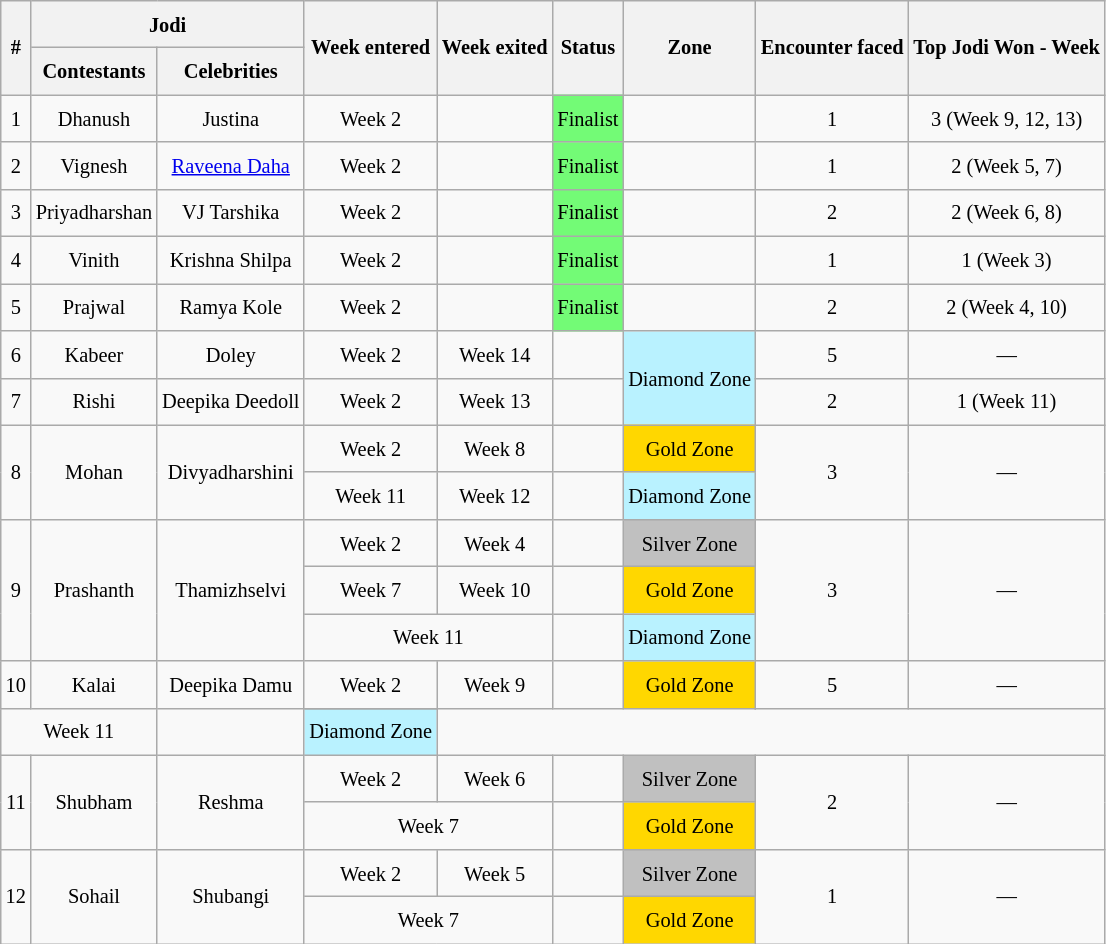<table class = "wikitable sortable" style=" text-align:center; font-size:85%;  line-height:25px; width:auto;">
<tr>
<th rowspan="2">#</th>
<th colspan="2">Jodi</th>
<th rowspan="2">Week entered</th>
<th rowspan="2">Week exited</th>
<th rowspan="2">Status</th>
<th rowspan="2">Zone</th>
<th rowspan="2">Encounter faced</th>
<th rowspan="2">Top Jodi Won - Week</th>
</tr>
<tr>
<th>Contestants</th>
<th scope="col">Celebrities</th>
</tr>
<tr>
<td>1</td>
<td>Dhanush</td>
<td>Justina</td>
<td>Week 2</td>
<td></td>
<td style="background:#73FB76;">Finalist</td>
<td></td>
<td>1</td>
<td>3 (Week 9, 12, 13)</td>
</tr>
<tr>
<td>2</td>
<td>Vignesh</td>
<td><a href='#'>Raveena Daha</a></td>
<td>Week 2</td>
<td></td>
<td style="background:#73FB76;">Finalist</td>
<td></td>
<td>1</td>
<td>2 (Week 5, 7)</td>
</tr>
<tr>
<td>3</td>
<td>Priyadharshan</td>
<td>VJ Tarshika</td>
<td>Week 2</td>
<td></td>
<td style="background:#73FB76;">Finalist</td>
<td></td>
<td>2</td>
<td>2 (Week 6, 8)</td>
</tr>
<tr>
<td>4</td>
<td>Vinith</td>
<td>Krishna Shilpa</td>
<td>Week 2</td>
<td></td>
<td style="background:#73FB76;">Finalist</td>
<td></td>
<td>1</td>
<td>1 (Week 3)</td>
</tr>
<tr>
<td>5</td>
<td>Prajwal</td>
<td>Ramya Kole</td>
<td>Week 2</td>
<td></td>
<td style="background:#73FB76;">Finalist</td>
<td></td>
<td>2</td>
<td>2 (Week 4, 10)</td>
</tr>
<tr>
<td>6</td>
<td>Kabeer</td>
<td>Doley</td>
<td>Week 2</td>
<td>Week 14</td>
<td></td>
<td rowspan=2 style="background:#b9f2ff;">Diamond Zone</td>
<td>5</td>
<td>—</td>
</tr>
<tr>
<td>7</td>
<td>Rishi</td>
<td>Deepika Deedoll</td>
<td>Week 2</td>
<td>Week 13</td>
<td></td>
<td>2</td>
<td>1 (Week 11)</td>
</tr>
<tr>
<td rowspan=2>8</td>
<td rowspan=2>Mohan</td>
<td rowspan=2>Divyadharshini</td>
<td>Week 2</td>
<td>Week 8</td>
<td></td>
<td style="background:#ffd700;">Gold Zone</td>
<td rowspan=2>3</td>
<td rowspan=2>—</td>
</tr>
<tr>
<td>Week 11</td>
<td>Week 12</td>
<td></td>
<td style="background:#b9f2ff;">Diamond Zone</td>
</tr>
<tr>
<td rowspan=3>9</td>
<td rowspan=3>Prashanth</td>
<td rowspan=3>Thamizhselvi</td>
<td>Week 2</td>
<td>Week 4</td>
<td></td>
<td style ="background:#c0c0c0;">Silver Zone</td>
<td rowspan=3>3</td>
<td rowspan=3>—</td>
</tr>
<tr>
<td>Week 7</td>
<td>Week 10</td>
<td></td>
<td style="background:#ffd700;">Gold Zone</td>
</tr>
<tr>
<td colspan=2>Week 11</td>
<td></td>
<td style="background:#b9f2ff;">Diamond Zone</td>
</tr>
<tr>
<td rowspan=2>10</td>
<td rowspan=2>Kalai</td>
<td rowspan=2>Deepika Damu</td>
<td>Week 2</td>
<td>Week 9</td>
<td></td>
<td style="background:#ffd700;">Gold Zone</td>
<td rowspan=2>5</td>
<td rowspan=2>—</td>
</tr>
<tr>
</tr>
<tr>
<td colspan=2>Week 11</td>
<td></td>
<td style="background:#b9f2ff;">Diamond Zone</td>
</tr>
<tr>
<td rowspan=2>11</td>
<td rowspan=2>Shubham</td>
<td rowspan=2>Reshma</td>
<td>Week 2</td>
<td>Week 6</td>
<td></td>
<td style ="background:#c0c0c0;">Silver Zone</td>
<td rowspan=2>2</td>
<td rowspan=2>—</td>
</tr>
<tr>
<td colspan=2>Week 7</td>
<td></td>
<td style="background:#ffd700;">Gold Zone</td>
</tr>
<tr>
<td rowspan=2>12</td>
<td rowspan=2>Sohail</td>
<td rowspan=2>Shubangi</td>
<td>Week 2</td>
<td>Week 5</td>
<td></td>
<td style ="background:#c0c0c0;">Silver Zone</td>
<td rowspan=2>1</td>
<td rowspan=2>—</td>
</tr>
<tr>
<td colspan=2>Week 7</td>
<td></td>
<td style="background:#ffd700;">Gold Zone</td>
</tr>
</table>
